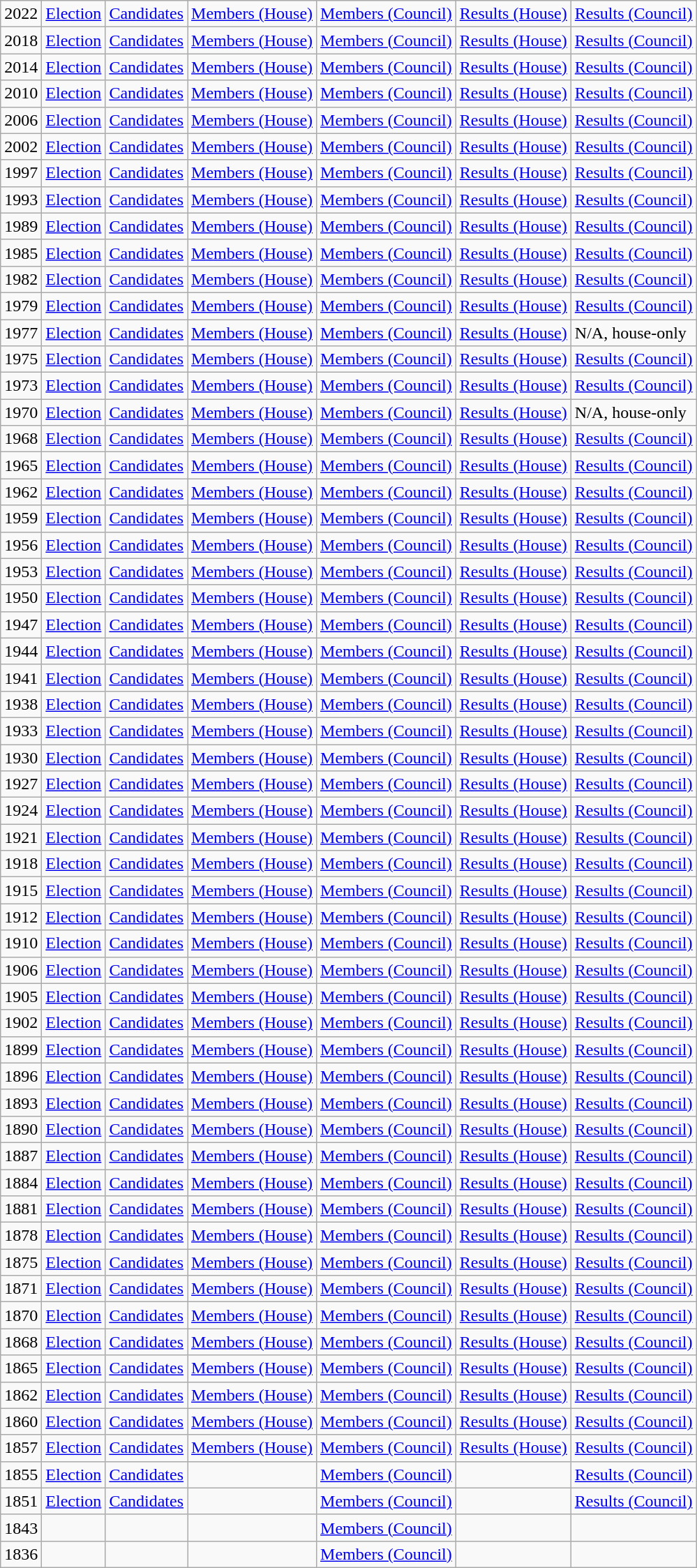<table class=wikitable>
<tr>
<td>2022</td>
<td><a href='#'>Election</a></td>
<td><a href='#'>Candidates</a></td>
<td><a href='#'>Members (House)</a></td>
<td><a href='#'>Members (Council)</a></td>
<td><a href='#'>Results (House)</a></td>
<td><a href='#'>Results (Council)</a></td>
</tr>
<tr>
<td>2018</td>
<td><a href='#'>Election</a></td>
<td><a href='#'>Candidates</a></td>
<td><a href='#'>Members (House)</a></td>
<td><a href='#'>Members (Council)</a></td>
<td><a href='#'>Results (House)</a></td>
<td><a href='#'>Results (Council)</a></td>
</tr>
<tr>
<td>2014</td>
<td><a href='#'>Election</a></td>
<td><a href='#'>Candidates</a></td>
<td><a href='#'>Members (House)</a></td>
<td><a href='#'>Members (Council)</a></td>
<td><a href='#'>Results (House)</a></td>
<td><a href='#'>Results (Council)</a></td>
</tr>
<tr>
<td>2010</td>
<td><a href='#'>Election</a></td>
<td><a href='#'>Candidates</a></td>
<td><a href='#'>Members (House)</a></td>
<td><a href='#'>Members (Council)</a></td>
<td><a href='#'>Results (House)</a></td>
<td><a href='#'>Results (Council)</a></td>
</tr>
<tr>
<td>2006</td>
<td><a href='#'>Election</a></td>
<td><a href='#'>Candidates</a></td>
<td><a href='#'>Members (House)</a></td>
<td><a href='#'>Members (Council)</a></td>
<td><a href='#'>Results (House)</a></td>
<td><a href='#'>Results (Council)</a></td>
</tr>
<tr>
<td>2002</td>
<td><a href='#'>Election</a></td>
<td><a href='#'>Candidates</a></td>
<td><a href='#'>Members (House)</a></td>
<td><a href='#'>Members (Council)</a></td>
<td><a href='#'>Results (House)</a></td>
<td><a href='#'>Results (Council)</a></td>
</tr>
<tr>
<td>1997</td>
<td><a href='#'>Election</a></td>
<td><a href='#'>Candidates</a></td>
<td><a href='#'>Members (House)</a></td>
<td><a href='#'>Members (Council)</a></td>
<td><a href='#'>Results (House)</a></td>
<td><a href='#'>Results (Council)</a></td>
</tr>
<tr>
<td>1993</td>
<td><a href='#'>Election</a></td>
<td><a href='#'>Candidates</a></td>
<td><a href='#'>Members (House)</a></td>
<td><a href='#'>Members (Council)</a></td>
<td><a href='#'>Results (House)</a></td>
<td><a href='#'>Results (Council)</a></td>
</tr>
<tr>
<td>1989</td>
<td><a href='#'>Election</a></td>
<td><a href='#'>Candidates</a></td>
<td><a href='#'>Members (House)</a></td>
<td><a href='#'>Members (Council)</a></td>
<td><a href='#'>Results (House)</a></td>
<td><a href='#'>Results (Council)</a></td>
</tr>
<tr>
<td>1985</td>
<td><a href='#'>Election</a></td>
<td><a href='#'>Candidates</a></td>
<td><a href='#'>Members (House)</a></td>
<td><a href='#'>Members (Council)</a></td>
<td><a href='#'>Results (House)</a></td>
<td><a href='#'>Results (Council)</a></td>
</tr>
<tr>
<td>1982</td>
<td><a href='#'>Election</a></td>
<td><a href='#'>Candidates</a></td>
<td><a href='#'>Members (House)</a></td>
<td><a href='#'>Members (Council)</a></td>
<td><a href='#'>Results (House)</a></td>
<td><a href='#'>Results (Council)</a></td>
</tr>
<tr>
<td>1979</td>
<td><a href='#'>Election</a></td>
<td><a href='#'>Candidates</a></td>
<td><a href='#'>Members (House)</a></td>
<td><a href='#'>Members (Council)</a></td>
<td><a href='#'>Results (House)</a></td>
<td><a href='#'>Results (Council)</a></td>
</tr>
<tr>
<td>1977</td>
<td><a href='#'>Election</a></td>
<td><a href='#'>Candidates</a></td>
<td><a href='#'>Members (House)</a></td>
<td><a href='#'>Members (Council)</a></td>
<td><a href='#'>Results (House)</a></td>
<td>N/A, house-only</td>
</tr>
<tr>
<td>1975</td>
<td><a href='#'>Election</a></td>
<td><a href='#'>Candidates</a></td>
<td><a href='#'>Members (House)</a></td>
<td><a href='#'>Members (Council)</a></td>
<td><a href='#'>Results (House)</a></td>
<td><a href='#'>Results (Council)</a></td>
</tr>
<tr>
<td>1973</td>
<td><a href='#'>Election</a></td>
<td><a href='#'>Candidates</a></td>
<td><a href='#'>Members (House)</a></td>
<td><a href='#'>Members (Council)</a></td>
<td><a href='#'>Results (House)</a></td>
<td><a href='#'>Results (Council)</a></td>
</tr>
<tr>
<td>1970</td>
<td><a href='#'>Election</a></td>
<td><a href='#'>Candidates</a></td>
<td><a href='#'>Members (House)</a></td>
<td><a href='#'>Members (Council)</a></td>
<td><a href='#'>Results (House)</a></td>
<td>N/A, house-only</td>
</tr>
<tr>
<td>1968</td>
<td><a href='#'>Election</a></td>
<td><a href='#'>Candidates</a></td>
<td><a href='#'>Members (House)</a></td>
<td><a href='#'>Members (Council)</a></td>
<td><a href='#'>Results (House)</a></td>
<td><a href='#'>Results (Council)</a></td>
</tr>
<tr>
<td>1965</td>
<td><a href='#'>Election</a></td>
<td><a href='#'>Candidates</a></td>
<td><a href='#'>Members (House)</a></td>
<td><a href='#'>Members (Council)</a></td>
<td><a href='#'>Results (House)</a></td>
<td><a href='#'>Results (Council)</a></td>
</tr>
<tr>
<td>1962</td>
<td><a href='#'>Election</a></td>
<td><a href='#'>Candidates</a></td>
<td><a href='#'>Members (House)</a></td>
<td><a href='#'>Members (Council)</a></td>
<td><a href='#'>Results (House)</a></td>
<td><a href='#'>Results (Council)</a></td>
</tr>
<tr>
<td>1959</td>
<td><a href='#'>Election</a></td>
<td><a href='#'>Candidates</a></td>
<td><a href='#'>Members (House)</a></td>
<td><a href='#'>Members (Council)</a></td>
<td><a href='#'>Results (House)</a></td>
<td><a href='#'>Results (Council)</a></td>
</tr>
<tr>
<td>1956</td>
<td><a href='#'>Election</a></td>
<td><a href='#'>Candidates</a></td>
<td><a href='#'>Members (House)</a></td>
<td><a href='#'>Members (Council)</a></td>
<td><a href='#'>Results (House)</a></td>
<td><a href='#'>Results (Council)</a></td>
</tr>
<tr>
<td>1953</td>
<td><a href='#'>Election</a></td>
<td><a href='#'>Candidates</a></td>
<td><a href='#'>Members (House)</a></td>
<td><a href='#'>Members (Council)</a></td>
<td><a href='#'>Results (House)</a></td>
<td><a href='#'>Results (Council)</a></td>
</tr>
<tr>
<td>1950</td>
<td><a href='#'>Election</a></td>
<td><a href='#'>Candidates</a></td>
<td><a href='#'>Members (House)</a></td>
<td><a href='#'>Members (Council)</a></td>
<td><a href='#'>Results (House)</a></td>
<td><a href='#'>Results (Council)</a></td>
</tr>
<tr>
<td>1947</td>
<td><a href='#'>Election</a></td>
<td><a href='#'>Candidates</a></td>
<td><a href='#'>Members (House)</a></td>
<td><a href='#'>Members (Council)</a></td>
<td><a href='#'>Results (House)</a></td>
<td><a href='#'>Results (Council)</a></td>
</tr>
<tr>
<td>1944</td>
<td><a href='#'>Election</a></td>
<td><a href='#'>Candidates</a></td>
<td><a href='#'>Members (House)</a></td>
<td><a href='#'>Members (Council)</a></td>
<td><a href='#'>Results (House)</a></td>
<td><a href='#'>Results (Council)</a></td>
</tr>
<tr>
<td>1941</td>
<td><a href='#'>Election</a></td>
<td><a href='#'>Candidates</a></td>
<td><a href='#'>Members (House)</a></td>
<td><a href='#'>Members (Council)</a></td>
<td><a href='#'>Results (House)</a></td>
<td><a href='#'>Results (Council)</a></td>
</tr>
<tr>
<td>1938</td>
<td><a href='#'>Election</a></td>
<td><a href='#'>Candidates</a></td>
<td><a href='#'>Members (House)</a></td>
<td><a href='#'>Members (Council)</a></td>
<td><a href='#'>Results (House)</a></td>
<td><a href='#'>Results (Council)</a></td>
</tr>
<tr>
<td>1933</td>
<td><a href='#'>Election</a></td>
<td><a href='#'>Candidates</a></td>
<td><a href='#'>Members (House)</a></td>
<td><a href='#'>Members (Council)</a></td>
<td><a href='#'>Results (House)</a></td>
<td><a href='#'>Results (Council)</a></td>
</tr>
<tr>
<td>1930</td>
<td><a href='#'>Election</a></td>
<td><a href='#'>Candidates</a></td>
<td><a href='#'>Members (House)</a></td>
<td><a href='#'>Members (Council)</a></td>
<td><a href='#'>Results (House)</a></td>
<td><a href='#'>Results (Council)</a></td>
</tr>
<tr>
<td>1927</td>
<td><a href='#'>Election</a></td>
<td><a href='#'>Candidates</a></td>
<td><a href='#'>Members (House)</a></td>
<td><a href='#'>Members (Council)</a></td>
<td><a href='#'>Results (House)</a></td>
<td><a href='#'>Results (Council)</a></td>
</tr>
<tr>
<td>1924</td>
<td><a href='#'>Election</a></td>
<td><a href='#'>Candidates</a></td>
<td><a href='#'>Members (House)</a></td>
<td><a href='#'>Members (Council)</a></td>
<td><a href='#'>Results (House)</a></td>
<td><a href='#'>Results (Council)</a></td>
</tr>
<tr>
<td>1921</td>
<td><a href='#'>Election</a></td>
<td><a href='#'>Candidates</a></td>
<td><a href='#'>Members (House)</a></td>
<td><a href='#'>Members (Council)</a></td>
<td><a href='#'>Results (House)</a></td>
<td><a href='#'>Results (Council)</a></td>
</tr>
<tr>
<td>1918</td>
<td><a href='#'>Election</a></td>
<td><a href='#'>Candidates</a></td>
<td><a href='#'>Members (House)</a></td>
<td><a href='#'>Members (Council)</a></td>
<td><a href='#'>Results (House)</a></td>
<td><a href='#'>Results (Council)</a></td>
</tr>
<tr>
<td>1915</td>
<td><a href='#'>Election</a></td>
<td><a href='#'>Candidates</a></td>
<td><a href='#'>Members (House)</a></td>
<td><a href='#'>Members (Council)</a></td>
<td><a href='#'>Results (House)</a></td>
<td><a href='#'>Results (Council)</a></td>
</tr>
<tr>
<td>1912</td>
<td><a href='#'>Election</a></td>
<td><a href='#'>Candidates</a></td>
<td><a href='#'>Members (House)</a></td>
<td><a href='#'>Members (Council)</a></td>
<td><a href='#'>Results (House)</a></td>
<td><a href='#'>Results (Council)</a></td>
</tr>
<tr>
<td>1910</td>
<td><a href='#'>Election</a></td>
<td><a href='#'>Candidates</a></td>
<td><a href='#'>Members (House)</a></td>
<td><a href='#'>Members (Council)</a></td>
<td><a href='#'>Results (House)</a></td>
<td><a href='#'>Results (Council)</a></td>
</tr>
<tr>
<td>1906</td>
<td><a href='#'>Election</a></td>
<td><a href='#'>Candidates</a></td>
<td><a href='#'>Members (House)</a></td>
<td><a href='#'>Members (Council)</a></td>
<td><a href='#'>Results (House)</a></td>
<td><a href='#'>Results (Council)</a></td>
</tr>
<tr>
<td>1905</td>
<td><a href='#'>Election</a></td>
<td><a href='#'>Candidates</a></td>
<td><a href='#'>Members (House)</a></td>
<td><a href='#'>Members (Council)</a></td>
<td><a href='#'>Results (House)</a></td>
<td><a href='#'>Results (Council)</a></td>
</tr>
<tr>
<td>1902</td>
<td><a href='#'>Election</a></td>
<td><a href='#'>Candidates</a></td>
<td><a href='#'>Members (House)</a></td>
<td><a href='#'>Members (Council)</a></td>
<td><a href='#'>Results (House)</a></td>
<td><a href='#'>Results (Council)</a></td>
</tr>
<tr>
<td>1899</td>
<td><a href='#'>Election</a></td>
<td><a href='#'>Candidates</a></td>
<td><a href='#'>Members (House)</a></td>
<td><a href='#'>Members (Council)</a></td>
<td><a href='#'>Results (House)</a></td>
<td><a href='#'>Results (Council)</a></td>
</tr>
<tr>
<td>1896</td>
<td><a href='#'>Election</a></td>
<td><a href='#'>Candidates</a></td>
<td><a href='#'>Members (House)</a></td>
<td><a href='#'>Members (Council)</a></td>
<td><a href='#'>Results (House)</a></td>
<td><a href='#'>Results (Council)</a></td>
</tr>
<tr>
<td>1893</td>
<td><a href='#'>Election</a></td>
<td><a href='#'>Candidates</a></td>
<td><a href='#'>Members (House)</a></td>
<td><a href='#'>Members (Council)</a></td>
<td><a href='#'>Results (House)</a></td>
<td><a href='#'>Results (Council)</a></td>
</tr>
<tr>
<td>1890</td>
<td><a href='#'>Election</a></td>
<td><a href='#'>Candidates</a></td>
<td><a href='#'>Members (House)</a></td>
<td><a href='#'>Members (Council)</a></td>
<td><a href='#'>Results (House)</a></td>
<td><a href='#'>Results (Council)</a></td>
</tr>
<tr>
<td>1887</td>
<td><a href='#'>Election</a></td>
<td><a href='#'>Candidates</a></td>
<td><a href='#'>Members (House)</a></td>
<td><a href='#'>Members (Council)</a></td>
<td><a href='#'>Results (House)</a></td>
<td><a href='#'>Results (Council)</a></td>
</tr>
<tr>
<td>1884</td>
<td><a href='#'>Election</a></td>
<td><a href='#'>Candidates</a></td>
<td><a href='#'>Members (House)</a></td>
<td><a href='#'>Members (Council)</a></td>
<td><a href='#'>Results (House)</a></td>
<td><a href='#'>Results (Council)</a></td>
</tr>
<tr>
<td>1881</td>
<td><a href='#'>Election</a></td>
<td><a href='#'>Candidates</a></td>
<td><a href='#'>Members (House)</a></td>
<td><a href='#'>Members (Council)</a></td>
<td><a href='#'>Results (House)</a></td>
<td><a href='#'>Results (Council)</a></td>
</tr>
<tr>
<td>1878</td>
<td><a href='#'>Election</a></td>
<td><a href='#'>Candidates</a></td>
<td><a href='#'>Members (House)</a></td>
<td><a href='#'>Members (Council)</a></td>
<td><a href='#'>Results (House)</a></td>
<td><a href='#'>Results (Council)</a></td>
</tr>
<tr>
<td>1875</td>
<td><a href='#'>Election</a></td>
<td><a href='#'>Candidates</a></td>
<td><a href='#'>Members (House)</a></td>
<td><a href='#'>Members (Council)</a></td>
<td><a href='#'>Results (House)</a></td>
<td><a href='#'>Results (Council)</a></td>
</tr>
<tr>
<td>1871</td>
<td><a href='#'>Election</a></td>
<td><a href='#'>Candidates</a></td>
<td><a href='#'>Members (House)</a></td>
<td><a href='#'>Members (Council)</a></td>
<td><a href='#'>Results (House)</a></td>
<td><a href='#'>Results (Council)</a></td>
</tr>
<tr>
<td>1870</td>
<td><a href='#'>Election</a></td>
<td><a href='#'>Candidates</a></td>
<td><a href='#'>Members (House)</a></td>
<td><a href='#'>Members (Council)</a></td>
<td><a href='#'>Results (House)</a></td>
<td><a href='#'>Results (Council)</a></td>
</tr>
<tr>
<td>1868</td>
<td><a href='#'>Election</a></td>
<td><a href='#'>Candidates</a></td>
<td><a href='#'>Members (House)</a></td>
<td><a href='#'>Members (Council)</a></td>
<td><a href='#'>Results (House)</a></td>
<td><a href='#'>Results (Council)</a></td>
</tr>
<tr>
<td>1865</td>
<td><a href='#'>Election</a></td>
<td><a href='#'>Candidates</a></td>
<td><a href='#'>Members (House)</a></td>
<td><a href='#'>Members (Council)</a></td>
<td><a href='#'>Results (House)</a></td>
<td><a href='#'>Results (Council)</a></td>
</tr>
<tr>
<td>1862</td>
<td><a href='#'>Election</a></td>
<td><a href='#'>Candidates</a></td>
<td><a href='#'>Members (House)</a></td>
<td><a href='#'>Members (Council)</a></td>
<td><a href='#'>Results (House)</a></td>
<td><a href='#'>Results (Council)</a></td>
</tr>
<tr>
<td>1860</td>
<td><a href='#'>Election</a></td>
<td><a href='#'>Candidates</a></td>
<td><a href='#'>Members (House)</a></td>
<td><a href='#'>Members (Council)</a></td>
<td><a href='#'>Results (House)</a></td>
<td><a href='#'>Results (Council)</a></td>
</tr>
<tr>
<td>1857</td>
<td><a href='#'>Election</a></td>
<td><a href='#'>Candidates</a></td>
<td><a href='#'>Members (House)</a></td>
<td><a href='#'>Members (Council)</a></td>
<td><a href='#'>Results (House)</a></td>
<td><a href='#'>Results (Council)</a></td>
</tr>
<tr>
<td>1855</td>
<td><a href='#'>Election</a></td>
<td><a href='#'>Candidates</a></td>
<td></td>
<td><a href='#'>Members (Council)</a></td>
<td></td>
<td><a href='#'>Results (Council)</a></td>
</tr>
<tr>
<td>1851</td>
<td><a href='#'>Election</a></td>
<td><a href='#'>Candidates</a></td>
<td></td>
<td><a href='#'>Members (Council)</a></td>
<td></td>
<td><a href='#'>Results (Council)</a></td>
</tr>
<tr>
<td>1843</td>
<td></td>
<td></td>
<td></td>
<td><a href='#'>Members (Council)</a></td>
<td></td>
<td></td>
</tr>
<tr>
<td>1836</td>
<td></td>
<td></td>
<td></td>
<td><a href='#'>Members (Council)</a></td>
<td></td>
<td></td>
</tr>
</table>
